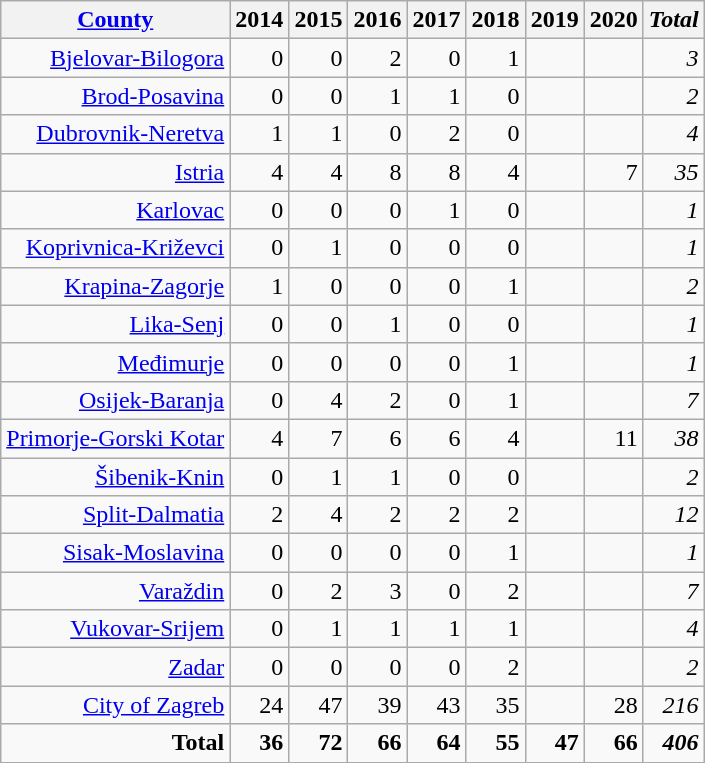<table class="wikitable" style="text-align:right">
<tr>
<th><a href='#'>County</a></th>
<th>2014</th>
<th>2015</th>
<th>2016</th>
<th>2017</th>
<th>2018</th>
<th>2019</th>
<th>2020</th>
<th><em>Total</em></th>
</tr>
<tr>
<td><a href='#'>Bjelovar-Bilogora</a></td>
<td>0</td>
<td>0</td>
<td>2</td>
<td>0</td>
<td>1</td>
<td></td>
<td></td>
<td><em>3</em></td>
</tr>
<tr>
<td><a href='#'>Brod-Posavina</a></td>
<td>0</td>
<td>0</td>
<td>1</td>
<td>1</td>
<td>0</td>
<td></td>
<td></td>
<td><em>2</em></td>
</tr>
<tr>
<td><a href='#'>Dubrovnik-Neretva</a></td>
<td>1</td>
<td>1</td>
<td>0</td>
<td>2</td>
<td>0</td>
<td></td>
<td></td>
<td><em>4</em></td>
</tr>
<tr>
<td><a href='#'>Istria</a></td>
<td>4</td>
<td>4</td>
<td>8</td>
<td>8</td>
<td>4</td>
<td></td>
<td>7</td>
<td><em>35</em></td>
</tr>
<tr>
<td><a href='#'>Karlovac</a></td>
<td>0</td>
<td>0</td>
<td>0</td>
<td>1</td>
<td>0</td>
<td></td>
<td></td>
<td><em>1</em></td>
</tr>
<tr>
<td><a href='#'>Koprivnica-Križevci</a></td>
<td>0</td>
<td>1</td>
<td>0</td>
<td>0</td>
<td>0</td>
<td></td>
<td></td>
<td><em>1</em></td>
</tr>
<tr>
<td><a href='#'>Krapina-Zagorje</a></td>
<td>1</td>
<td>0</td>
<td>0</td>
<td>0</td>
<td>1</td>
<td></td>
<td></td>
<td><em>2</em></td>
</tr>
<tr>
<td><a href='#'>Lika-Senj</a></td>
<td>0</td>
<td>0</td>
<td>1</td>
<td>0</td>
<td>0</td>
<td></td>
<td></td>
<td><em>1</em></td>
</tr>
<tr>
<td><a href='#'>Međimurje</a></td>
<td>0</td>
<td>0</td>
<td>0</td>
<td>0</td>
<td>1</td>
<td></td>
<td></td>
<td><em>1</em></td>
</tr>
<tr>
<td><a href='#'>Osijek-Baranja</a></td>
<td>0</td>
<td>4</td>
<td>2</td>
<td>0</td>
<td>1</td>
<td></td>
<td></td>
<td><em>7</em></td>
</tr>
<tr>
<td><a href='#'>Primorje-Gorski Kotar</a></td>
<td>4</td>
<td>7</td>
<td>6</td>
<td>6</td>
<td>4</td>
<td></td>
<td>11</td>
<td><em>38</em></td>
</tr>
<tr>
<td><a href='#'>Šibenik-Knin</a></td>
<td>0</td>
<td>1</td>
<td>1</td>
<td>0</td>
<td>0</td>
<td></td>
<td></td>
<td><em>2</em></td>
</tr>
<tr>
<td><a href='#'>Split-Dalmatia</a></td>
<td>2</td>
<td>4</td>
<td>2</td>
<td>2</td>
<td>2</td>
<td></td>
<td></td>
<td><em>12</em></td>
</tr>
<tr>
<td><a href='#'>Sisak-Moslavina</a></td>
<td>0</td>
<td>0</td>
<td>0</td>
<td>0</td>
<td>1</td>
<td></td>
<td></td>
<td><em>1</em></td>
</tr>
<tr>
<td><a href='#'>Varaždin</a></td>
<td>0</td>
<td>2</td>
<td>3</td>
<td>0</td>
<td>2</td>
<td></td>
<td></td>
<td><em>7</em></td>
</tr>
<tr>
<td><a href='#'>Vukovar-Srijem</a></td>
<td>0</td>
<td>1</td>
<td>1</td>
<td>1</td>
<td>1</td>
<td></td>
<td></td>
<td><em>4</em></td>
</tr>
<tr>
<td><a href='#'>Zadar</a></td>
<td>0</td>
<td>0</td>
<td>0</td>
<td>0</td>
<td>2</td>
<td></td>
<td></td>
<td><em>2</em></td>
</tr>
<tr>
<td><a href='#'>City of Zagreb</a></td>
<td>24</td>
<td>47</td>
<td>39</td>
<td>43</td>
<td>35</td>
<td></td>
<td>28</td>
<td><em>216</em></td>
</tr>
<tr>
<td><strong>Total</strong></td>
<td><strong>36</strong></td>
<td><strong>72</strong></td>
<td><strong>66</strong></td>
<td><strong>64</strong></td>
<td><strong>55</strong></td>
<td><strong>47</strong></td>
<td><strong>66</strong></td>
<td><strong><em>406</em></strong></td>
</tr>
</table>
